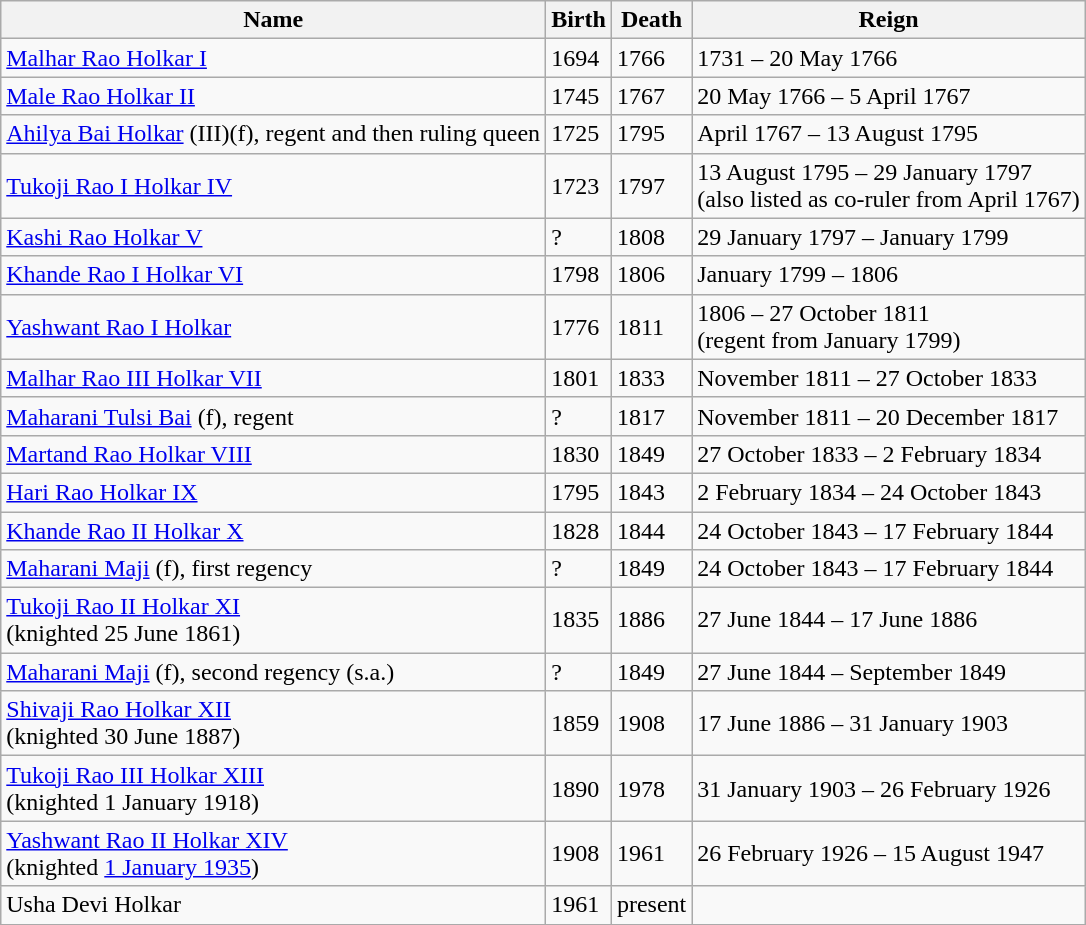<table class="wikitable">
<tr>
<th>Name</th>
<th>Birth</th>
<th>Death</th>
<th>Reign</th>
</tr>
<tr>
<td><a href='#'>Malhar Rao  Holkar I</a></td>
<td>1694</td>
<td>1766</td>
<td>1731 – 20 May 1766</td>
</tr>
<tr>
<td><a href='#'>Male Rao Holkar II</a></td>
<td>1745</td>
<td>1767</td>
<td>20 May 1766 – 5 April 1767</td>
</tr>
<tr>
<td><a href='#'>Ahilya Bai Holkar</a> (III)(f), regent and then ruling queen</td>
<td>1725</td>
<td>1795</td>
<td>April 1767 – 13 August 1795</td>
</tr>
<tr>
<td><a href='#'>Tukoji Rao I Holkar IV</a></td>
<td>1723</td>
<td>1797</td>
<td>13 August 1795 – 29 January 1797<br>(also listed as co-ruler from April 1767)</td>
</tr>
<tr>
<td><a href='#'>Kashi Rao Holkar V</a></td>
<td>?</td>
<td>1808</td>
<td>29 January 1797 – January 1799</td>
</tr>
<tr>
<td><a href='#'>Khande Rao I Holkar VI</a></td>
<td>1798</td>
<td>1806</td>
<td>January 1799 – 1806</td>
</tr>
<tr>
<td><a href='#'>Yashwant Rao I Holkar</a></td>
<td>1776</td>
<td>1811</td>
<td>1806 – 27 October 1811<br>(regent from January 1799)</td>
</tr>
<tr>
<td><a href='#'>Malhar Rao III Holkar VII</a></td>
<td>1801</td>
<td>1833</td>
<td>November 1811 – 27 October 1833</td>
</tr>
<tr>
<td><a href='#'>Maharani Tulsi Bai</a> (f), regent</td>
<td>?</td>
<td>1817</td>
<td>November 1811 – 20 December 1817</td>
</tr>
<tr>
<td><a href='#'>Martand Rao Holkar VIII</a></td>
<td>1830</td>
<td>1849</td>
<td>27 October 1833 –  2 February 1834</td>
</tr>
<tr>
<td><a href='#'>Hari Rao Holkar IX</a></td>
<td>1795</td>
<td>1843</td>
<td>2 February 1834 – 24 October 1843</td>
</tr>
<tr>
<td><a href='#'>Khande Rao II Holkar X</a></td>
<td>1828</td>
<td>1844</td>
<td>24 October 1843 – 17 February 1844</td>
</tr>
<tr>
<td><a href='#'> Maharani Maji</a> (f), first regency</td>
<td>?</td>
<td>1849</td>
<td>24 October 1843 – 17 February 1844</td>
</tr>
<tr>
<td><a href='#'>Tukoji Rao II Holkar XI</a><br>(knighted 25 June 1861)</td>
<td>1835</td>
<td>1886</td>
<td>27 June 1844 – 17 June 1886</td>
</tr>
<tr>
<td><a href='#'> Maharani Maji</a> (f), second regency (s.a.)</td>
<td>?</td>
<td>1849</td>
<td>27 June 1844 – September 1849</td>
</tr>
<tr>
<td><a href='#'>Shivaji Rao Holkar XII</a><br>(knighted 30 June 1887)</td>
<td>1859</td>
<td>1908</td>
<td>17 June 1886 – 31 January 1903</td>
</tr>
<tr>
<td><a href='#'>Tukoji Rao III Holkar XIII</a><br>(knighted 1 January 1918)</td>
<td>1890</td>
<td>1978</td>
<td>31 January 1903 – 26 February 1926</td>
</tr>
<tr>
<td><a href='#'>Yashwant Rao II Holkar XIV</a><br>(knighted <a href='#'>1 January 1935</a>)</td>
<td>1908</td>
<td>1961</td>
<td>26 February 1926 – 15 August 1947</td>
</tr>
<tr>
<td>Usha Devi Holkar</td>
<td>1961</td>
<td>present</td>
<td></td>
</tr>
</table>
